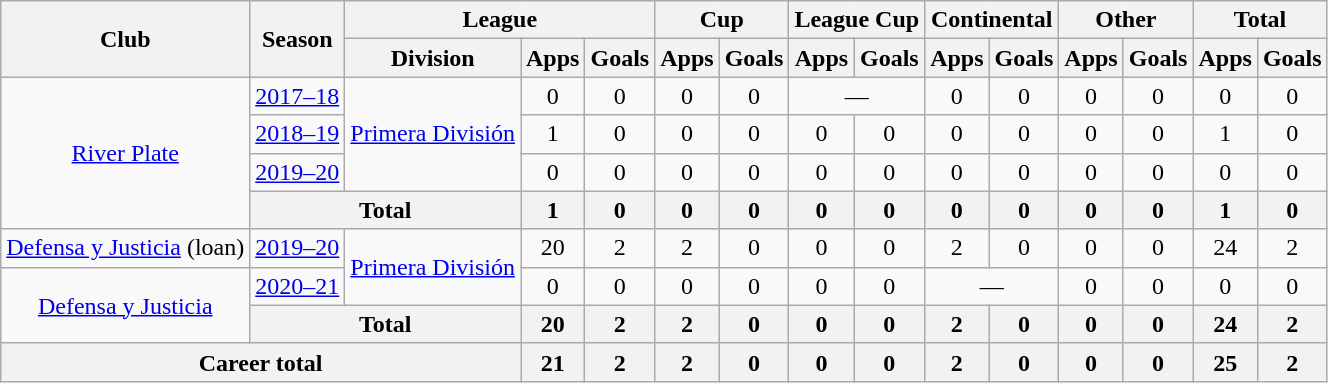<table class="wikitable" style="text-align:center">
<tr>
<th rowspan="2">Club</th>
<th rowspan="2">Season</th>
<th colspan="3">League</th>
<th colspan="2">Cup</th>
<th colspan="2">League Cup</th>
<th colspan="2">Continental</th>
<th colspan="2">Other</th>
<th colspan="2">Total</th>
</tr>
<tr>
<th>Division</th>
<th>Apps</th>
<th>Goals</th>
<th>Apps</th>
<th>Goals</th>
<th>Apps</th>
<th>Goals</th>
<th>Apps</th>
<th>Goals</th>
<th>Apps</th>
<th>Goals</th>
<th>Apps</th>
<th>Goals</th>
</tr>
<tr>
<td rowspan="4"><a href='#'>River Plate</a></td>
<td><a href='#'>2017–18</a></td>
<td rowspan="3"><a href='#'>Primera División</a></td>
<td>0</td>
<td>0</td>
<td>0</td>
<td>0</td>
<td colspan="2">—</td>
<td>0</td>
<td>0</td>
<td>0</td>
<td>0</td>
<td>0</td>
<td>0</td>
</tr>
<tr>
<td><a href='#'>2018–19</a></td>
<td>1</td>
<td>0</td>
<td>0</td>
<td>0</td>
<td>0</td>
<td>0</td>
<td>0</td>
<td>0</td>
<td>0</td>
<td>0</td>
<td>1</td>
<td>0</td>
</tr>
<tr>
<td><a href='#'>2019–20</a></td>
<td>0</td>
<td>0</td>
<td>0</td>
<td>0</td>
<td>0</td>
<td>0</td>
<td>0</td>
<td>0</td>
<td>0</td>
<td>0</td>
<td>0</td>
<td>0</td>
</tr>
<tr>
<th colspan="2">Total</th>
<th>1</th>
<th>0</th>
<th>0</th>
<th>0</th>
<th>0</th>
<th>0</th>
<th>0</th>
<th>0</th>
<th>0</th>
<th>0</th>
<th>1</th>
<th>0</th>
</tr>
<tr>
<td rowspan="1"><a href='#'>Defensa y Justicia</a> (loan)</td>
<td><a href='#'>2019–20</a></td>
<td rowspan="2"><a href='#'>Primera División</a></td>
<td>20</td>
<td>2</td>
<td>2</td>
<td>0</td>
<td>0</td>
<td>0</td>
<td>2</td>
<td>0</td>
<td>0</td>
<td>0</td>
<td>24</td>
<td>2</td>
</tr>
<tr>
<td rowspan="2"><a href='#'>Defensa y Justicia</a></td>
<td><a href='#'>2020–21</a></td>
<td>0</td>
<td>0</td>
<td>0</td>
<td>0</td>
<td>0</td>
<td>0</td>
<td colspan="2">—</td>
<td>0</td>
<td>0</td>
<td>0</td>
<td>0</td>
</tr>
<tr>
<th colspan="2">Total</th>
<th>20</th>
<th>2</th>
<th>2</th>
<th>0</th>
<th>0</th>
<th>0</th>
<th>2</th>
<th>0</th>
<th>0</th>
<th>0</th>
<th>24</th>
<th>2</th>
</tr>
<tr>
<th colspan="3">Career total</th>
<th>21</th>
<th>2</th>
<th>2</th>
<th>0</th>
<th>0</th>
<th>0</th>
<th>2</th>
<th>0</th>
<th>0</th>
<th>0</th>
<th>25</th>
<th>2</th>
</tr>
</table>
